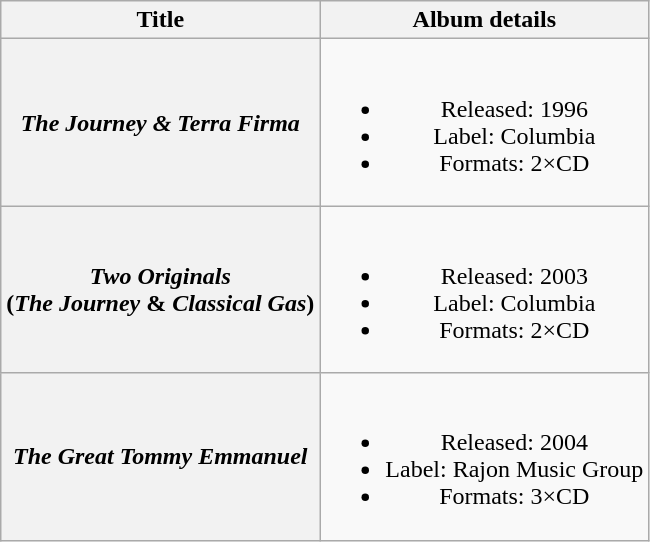<table class="wikitable plainrowheaders" style="text-align:center;" border="1">
<tr>
<th scope="col">Title</th>
<th scope="col">Album details</th>
</tr>
<tr>
<th scope="row"><em>The Journey & Terra Firma</em></th>
<td><br><ul><li>Released: 1996</li><li>Label: Columbia</li><li>Formats: 2×CD</li></ul></td>
</tr>
<tr>
<th scope="row"><em>Two Originals</em> <br> (<em>The Journey</em> & <em>Classical Gas</em>)</th>
<td><br><ul><li>Released: 2003</li><li>Label: Columbia</li><li>Formats: 2×CD</li></ul></td>
</tr>
<tr>
<th scope="row"><em>The Great Tommy Emmanuel</em></th>
<td><br><ul><li>Released: 2004</li><li>Label: Rajon Music Group</li><li>Formats: 3×CD</li></ul></td>
</tr>
</table>
